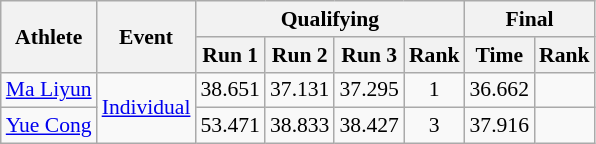<table class=wikitable style="font-size:90%">
<tr>
<th rowspan=2>Athlete</th>
<th rowspan=2>Event</th>
<th colspan=4>Qualifying</th>
<th colspan=2>Final</th>
</tr>
<tr>
<th>Run 1</th>
<th>Run 2</th>
<th>Run 3</th>
<th>Rank</th>
<th>Time</th>
<th>Rank</th>
</tr>
<tr>
<td><a href='#'>Ma Liyun</a></td>
<td rowspan=2><a href='#'>Individual</a></td>
<td align=center>38.651</td>
<td align=center>37.131</td>
<td align=center>37.295</td>
<td align=center>1</td>
<td align=center>36.662</td>
<td align=center></td>
</tr>
<tr>
<td><a href='#'>Yue Cong</a></td>
<td align=center>53.471</td>
<td align=center>38.833</td>
<td align=center>38.427</td>
<td align=center>3</td>
<td align=center>37.916</td>
<td align=center></td>
</tr>
</table>
